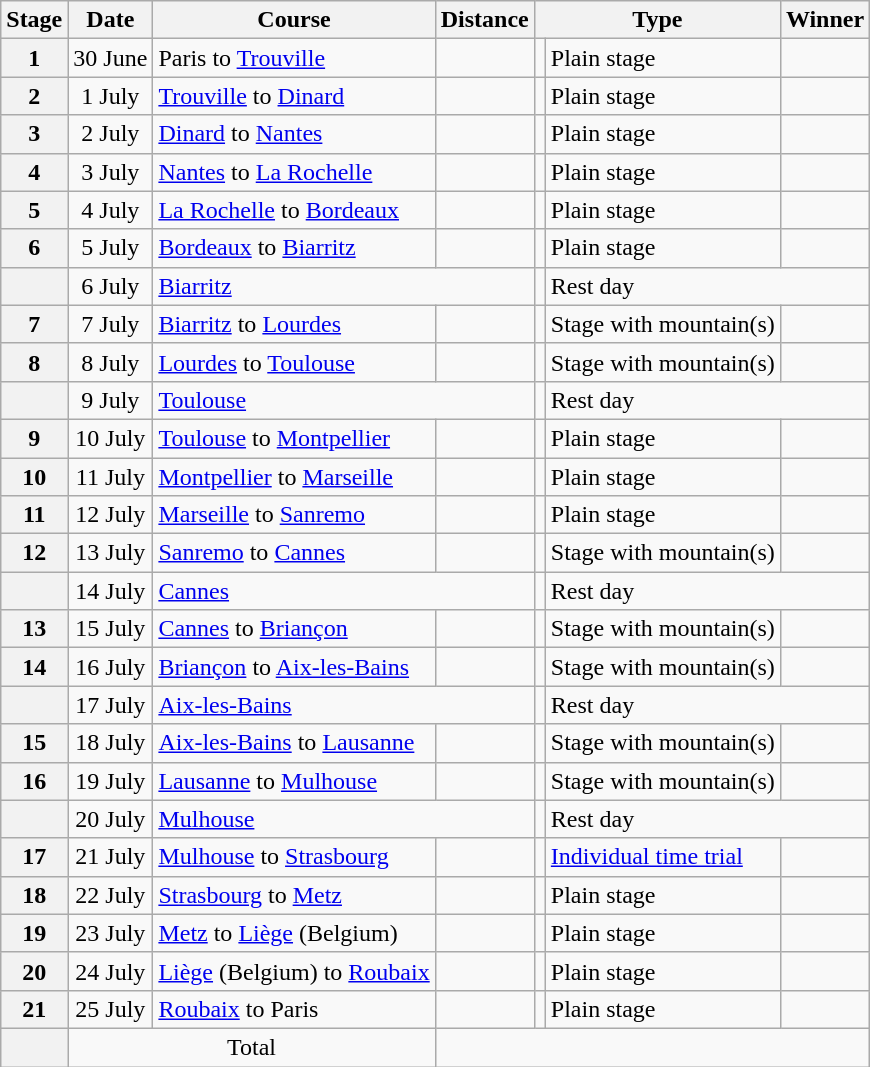<table class="wikitable">
<tr>
<th scope="col">Stage</th>
<th scope="col">Date</th>
<th scope="col">Course</th>
<th scope="col">Distance</th>
<th scope="col" colspan="2">Type</th>
<th scope="col">Winner</th>
</tr>
<tr>
<th scope="row">1</th>
<td style="text-align:center;">30 June</td>
<td>Paris to <a href='#'>Trouville</a></td>
<td style="text-align:center;"></td>
<td></td>
<td>Plain stage</td>
<td></td>
</tr>
<tr>
<th scope="row">2</th>
<td style="text-align:center;">1 July</td>
<td><a href='#'>Trouville</a> to <a href='#'>Dinard</a></td>
<td style="text-align:center;"></td>
<td></td>
<td>Plain stage</td>
<td></td>
</tr>
<tr>
<th scope="row">3</th>
<td style="text-align:center;">2 July</td>
<td><a href='#'>Dinard</a> to <a href='#'>Nantes</a></td>
<td style="text-align:center;"></td>
<td></td>
<td>Plain stage</td>
<td></td>
</tr>
<tr>
<th scope="row">4</th>
<td style="text-align:center;">3 July</td>
<td><a href='#'>Nantes</a> to <a href='#'>La Rochelle</a></td>
<td style="text-align:center;"></td>
<td></td>
<td>Plain stage</td>
<td></td>
</tr>
<tr>
<th scope="row">5</th>
<td style="text-align:center;">4 July</td>
<td><a href='#'>La Rochelle</a> to <a href='#'>Bordeaux</a></td>
<td style="text-align:center;"></td>
<td></td>
<td>Plain stage</td>
<td></td>
</tr>
<tr>
<th scope="row">6</th>
<td style="text-align:center;">5 July</td>
<td><a href='#'>Bordeaux</a> to <a href='#'>Biarritz</a></td>
<td style="text-align:center;"></td>
<td></td>
<td>Plain stage</td>
<td></td>
</tr>
<tr>
<th scope="row"></th>
<td style="text-align:center;">6 July</td>
<td colspan="2"><a href='#'>Biarritz</a></td>
<td></td>
<td colspan="2">Rest day</td>
</tr>
<tr>
<th scope="row">7</th>
<td style="text-align:center;">7 July</td>
<td><a href='#'>Biarritz</a> to <a href='#'>Lourdes</a></td>
<td style="text-align:center;"></td>
<td></td>
<td>Stage with mountain(s)</td>
<td></td>
</tr>
<tr>
<th scope="row">8</th>
<td style="text-align:center;">8 July</td>
<td><a href='#'>Lourdes</a> to <a href='#'>Toulouse</a></td>
<td style="text-align:center;"></td>
<td></td>
<td>Stage with mountain(s)</td>
<td></td>
</tr>
<tr>
<th scope="row"></th>
<td style="text-align:center;">9 July</td>
<td colspan="2"><a href='#'>Toulouse</a></td>
<td></td>
<td colspan="2">Rest day</td>
</tr>
<tr>
<th scope="row">9</th>
<td style="text-align:center;">10 July</td>
<td><a href='#'>Toulouse</a> to <a href='#'>Montpellier</a></td>
<td style="text-align:center;"></td>
<td></td>
<td>Plain stage</td>
<td></td>
</tr>
<tr>
<th scope="row">10</th>
<td style="text-align:center;">11 July</td>
<td><a href='#'>Montpellier</a> to <a href='#'>Marseille</a></td>
<td style="text-align:center;"></td>
<td></td>
<td>Plain stage</td>
<td></td>
</tr>
<tr>
<th scope="row">11</th>
<td style="text-align:center;">12 July</td>
<td><a href='#'>Marseille</a> to <a href='#'>Sanremo</a></td>
<td style="text-align:center;"></td>
<td></td>
<td>Plain stage</td>
<td></td>
</tr>
<tr>
<th scope="row">12</th>
<td style="text-align:center;">13 July</td>
<td><a href='#'>Sanremo</a> to <a href='#'>Cannes</a></td>
<td style="text-align:center;"></td>
<td></td>
<td>Stage with mountain(s)</td>
<td></td>
</tr>
<tr>
<th scope="row"></th>
<td style="text-align:center;">14 July</td>
<td colspan="2"><a href='#'>Cannes</a></td>
<td></td>
<td colspan="2">Rest day</td>
</tr>
<tr>
<th scope="row">13</th>
<td style="text-align:center;">15 July</td>
<td><a href='#'>Cannes</a> to <a href='#'>Briançon</a></td>
<td style="text-align:center;"></td>
<td></td>
<td>Stage with mountain(s)</td>
<td></td>
</tr>
<tr>
<th scope="row">14</th>
<td style="text-align:center;">16 July</td>
<td><a href='#'>Briançon</a> to <a href='#'>Aix-les-Bains</a></td>
<td style="text-align:center;"></td>
<td></td>
<td>Stage with mountain(s)</td>
<td></td>
</tr>
<tr>
<th scope="row"></th>
<td style="text-align:center;">17 July</td>
<td colspan="2"><a href='#'>Aix-les-Bains</a></td>
<td></td>
<td colspan="2">Rest day</td>
</tr>
<tr>
<th scope="row">15</th>
<td style="text-align:center;">18 July</td>
<td><a href='#'>Aix-les-Bains</a> to <a href='#'>Lausanne</a></td>
<td style="text-align:center;"></td>
<td></td>
<td>Stage with mountain(s)</td>
<td></td>
</tr>
<tr>
<th scope="row">16</th>
<td style="text-align:center;">19 July</td>
<td><a href='#'>Lausanne</a> to <a href='#'>Mulhouse</a></td>
<td style="text-align:center;"></td>
<td></td>
<td>Stage with mountain(s)</td>
<td></td>
</tr>
<tr>
<th scope="row"></th>
<td style="text-align:center;">20 July</td>
<td colspan="2"><a href='#'>Mulhouse</a></td>
<td></td>
<td colspan="2">Rest day</td>
</tr>
<tr>
<th scope="row">17</th>
<td style="text-align:center;">21 July</td>
<td><a href='#'>Mulhouse</a> to <a href='#'>Strasbourg</a></td>
<td style="text-align:center;"></td>
<td></td>
<td><a href='#'>Individual time trial</a></td>
<td></td>
</tr>
<tr>
<th scope="row">18</th>
<td style="text-align:center;">22 July</td>
<td><a href='#'>Strasbourg</a> to <a href='#'>Metz</a></td>
<td style="text-align:center;"></td>
<td></td>
<td>Plain stage</td>
<td></td>
</tr>
<tr>
<th scope="row">19</th>
<td style="text-align:center;">23 July</td>
<td><a href='#'>Metz</a> to <a href='#'>Liège</a> (Belgium)</td>
<td style="text-align:center;"></td>
<td></td>
<td>Plain stage</td>
<td></td>
</tr>
<tr>
<th scope="row">20</th>
<td style="text-align:center;">24 July</td>
<td><a href='#'>Liège</a> (Belgium) to <a href='#'>Roubaix</a></td>
<td style="text-align:center;"></td>
<td></td>
<td>Plain stage</td>
<td></td>
</tr>
<tr>
<th scope="row">21</th>
<td style="text-align:center;">25 July</td>
<td><a href='#'>Roubaix</a> to Paris</td>
<td style="text-align:center;"></td>
<td></td>
<td>Plain stage</td>
<td></td>
</tr>
<tr>
<th scope="row"></th>
<td colspan="2" style="text-align:center">Total</td>
<td colspan="4" style="text-align:center"></td>
</tr>
</table>
